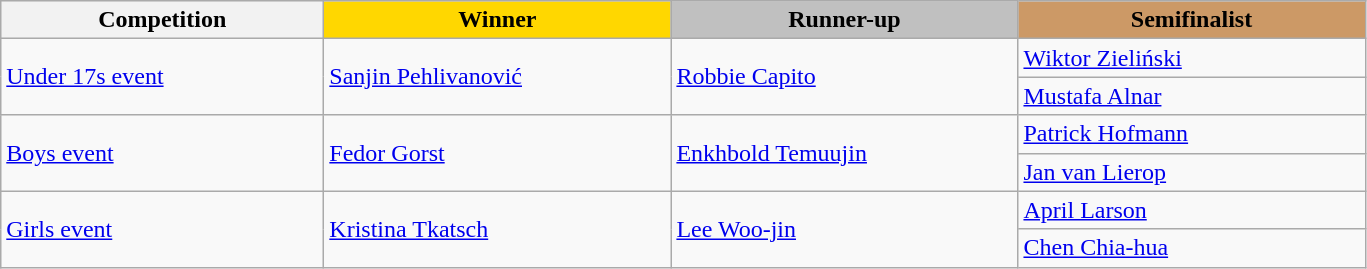<table class="wikitable">
<tr style="background:#EFEFEF;">
<th style="width:13em">Competition</th>
<th style="background:gold; width:14em;">Winner</th>
<th style="background:silver; width:14em;">Runner-up</th>
<th style="background:#CC9966; width:14em;">Semifinalist</th>
</tr>
<tr>
<td rowspan="2"><a href='#'>Under 17s event</a></td>
<td rowspan="2"> <a href='#'>Sanjin Pehlivanović</a></td>
<td rowspan="2"> <a href='#'>Robbie Capito</a></td>
<td> <a href='#'>Wiktor Zieliński</a></td>
</tr>
<tr>
<td> <a href='#'>Mustafa Alnar</a></td>
</tr>
<tr>
<td rowspan="2"><a href='#'>Boys event</a></td>
<td rowspan="2"> <a href='#'>Fedor Gorst</a></td>
<td rowspan="2"> <a href='#'>Enkhbold Temuujin</a></td>
<td> <a href='#'>Patrick Hofmann</a></td>
</tr>
<tr>
<td> <a href='#'>Jan van Lierop</a></td>
</tr>
<tr>
<td rowspan="2"><a href='#'>Girls event</a></td>
<td rowspan="2"> <a href='#'>Kristina Tkatsch</a></td>
<td rowspan="2"> <a href='#'>Lee Woo-jin</a></td>
<td> <a href='#'>April Larson</a></td>
</tr>
<tr>
<td> <a href='#'>Chen Chia-hua</a></td>
</tr>
</table>
